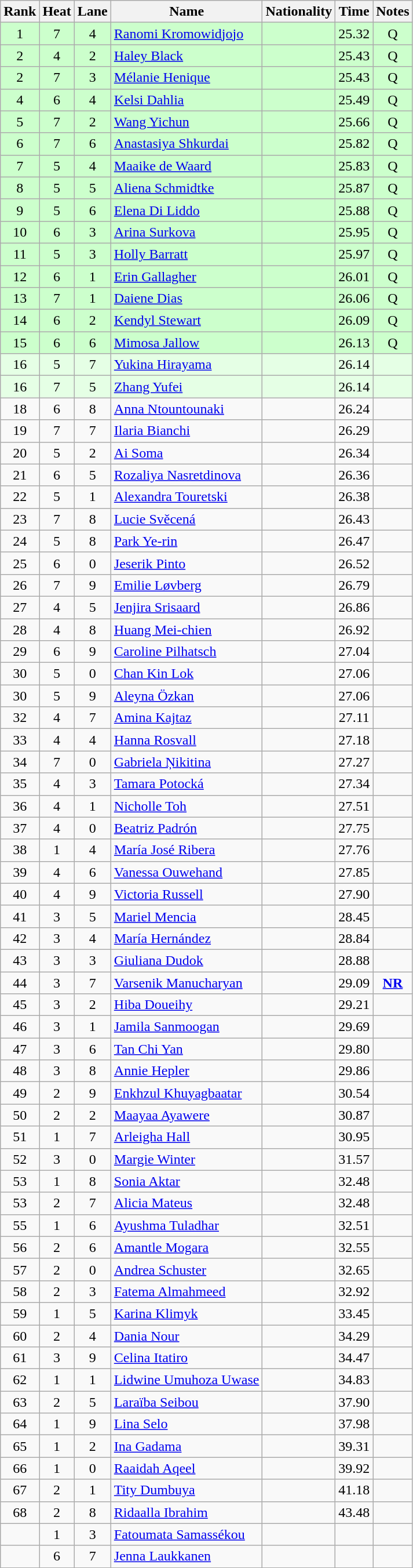<table class="wikitable sortable" style="text-align:center">
<tr>
<th>Rank</th>
<th>Heat</th>
<th>Lane</th>
<th>Name</th>
<th>Nationality</th>
<th>Time</th>
<th>Notes</th>
</tr>
<tr bgcolor=ccffcc>
<td>1</td>
<td>7</td>
<td>4</td>
<td align=left><a href='#'>Ranomi Kromowidjojo</a></td>
<td align=left></td>
<td>25.32</td>
<td>Q</td>
</tr>
<tr bgcolor=ccffcc>
<td>2</td>
<td>4</td>
<td>2</td>
<td align=left><a href='#'>Haley Black</a></td>
<td align=left></td>
<td>25.43</td>
<td>Q</td>
</tr>
<tr bgcolor=ccffcc>
<td>2</td>
<td>7</td>
<td>3</td>
<td align=left><a href='#'>Mélanie Henique</a></td>
<td align=left></td>
<td>25.43</td>
<td>Q</td>
</tr>
<tr bgcolor=ccffcc>
<td>4</td>
<td>6</td>
<td>4</td>
<td align=left><a href='#'>Kelsi Dahlia</a></td>
<td align=left></td>
<td>25.49</td>
<td>Q</td>
</tr>
<tr bgcolor=ccffcc>
<td>5</td>
<td>7</td>
<td>2</td>
<td align=left><a href='#'>Wang Yichun</a></td>
<td align=left></td>
<td>25.66</td>
<td>Q</td>
</tr>
<tr bgcolor=ccffcc>
<td>6</td>
<td>7</td>
<td>6</td>
<td align=left><a href='#'>Anastasiya Shkurdai</a></td>
<td align=left></td>
<td>25.82</td>
<td>Q</td>
</tr>
<tr bgcolor=ccffcc>
<td>7</td>
<td>5</td>
<td>4</td>
<td align=left><a href='#'>Maaike de Waard</a></td>
<td align=left></td>
<td>25.83</td>
<td>Q</td>
</tr>
<tr bgcolor=ccffcc>
<td>8</td>
<td>5</td>
<td>5</td>
<td align=left><a href='#'>Aliena Schmidtke</a></td>
<td align=left></td>
<td>25.87</td>
<td>Q</td>
</tr>
<tr bgcolor=ccffcc>
<td>9</td>
<td>5</td>
<td>6</td>
<td align=left><a href='#'>Elena Di Liddo</a></td>
<td align=left></td>
<td>25.88</td>
<td>Q</td>
</tr>
<tr bgcolor=ccffcc>
<td>10</td>
<td>6</td>
<td>3</td>
<td align=left><a href='#'>Arina Surkova</a></td>
<td align=left></td>
<td>25.95</td>
<td>Q</td>
</tr>
<tr bgcolor=ccffcc>
<td>11</td>
<td>5</td>
<td>3</td>
<td align=left><a href='#'>Holly Barratt</a></td>
<td align=left></td>
<td>25.97</td>
<td>Q</td>
</tr>
<tr bgcolor=ccffcc>
<td>12</td>
<td>6</td>
<td>1</td>
<td align=left><a href='#'>Erin Gallagher</a></td>
<td align=left></td>
<td>26.01</td>
<td>Q</td>
</tr>
<tr bgcolor=ccffcc>
<td>13</td>
<td>7</td>
<td>1</td>
<td align=left><a href='#'>Daiene Dias</a></td>
<td align=left></td>
<td>26.06</td>
<td>Q</td>
</tr>
<tr bgcolor=ccffcc>
<td>14</td>
<td>6</td>
<td>2</td>
<td align=left><a href='#'>Kendyl Stewart</a></td>
<td align=left></td>
<td>26.09</td>
<td>Q</td>
</tr>
<tr bgcolor=ccffcc>
<td>15</td>
<td>6</td>
<td>6</td>
<td align=left><a href='#'>Mimosa Jallow</a></td>
<td align=left></td>
<td>26.13</td>
<td>Q</td>
</tr>
<tr bgcolor=e5ffe5>
<td>16</td>
<td>5</td>
<td>7</td>
<td align=left><a href='#'>Yukina Hirayama</a></td>
<td align=left></td>
<td>26.14</td>
<td></td>
</tr>
<tr bgcolor=e5ffe5>
<td>16</td>
<td>7</td>
<td>5</td>
<td align=left><a href='#'>Zhang Yufei</a></td>
<td align=left></td>
<td>26.14</td>
<td></td>
</tr>
<tr>
<td>18</td>
<td>6</td>
<td>8</td>
<td align=left><a href='#'>Anna Ntountounaki</a></td>
<td align=left></td>
<td>26.24</td>
<td></td>
</tr>
<tr>
<td>19</td>
<td>7</td>
<td>7</td>
<td align=left><a href='#'>Ilaria Bianchi</a></td>
<td align=left></td>
<td>26.29</td>
<td></td>
</tr>
<tr>
<td>20</td>
<td>5</td>
<td>2</td>
<td align=left><a href='#'>Ai Soma</a></td>
<td align=left></td>
<td>26.34</td>
<td></td>
</tr>
<tr>
<td>21</td>
<td>6</td>
<td>5</td>
<td align=left><a href='#'>Rozaliya Nasretdinova</a></td>
<td align=left></td>
<td>26.36</td>
<td></td>
</tr>
<tr>
<td>22</td>
<td>5</td>
<td>1</td>
<td align=left><a href='#'>Alexandra Touretski</a></td>
<td align=left></td>
<td>26.38</td>
<td></td>
</tr>
<tr>
<td>23</td>
<td>7</td>
<td>8</td>
<td align=left><a href='#'>Lucie Svěcená</a></td>
<td align=left></td>
<td>26.43</td>
<td></td>
</tr>
<tr>
<td>24</td>
<td>5</td>
<td>8</td>
<td align=left><a href='#'>Park Ye-rin</a></td>
<td align=left></td>
<td>26.47</td>
<td></td>
</tr>
<tr>
<td>25</td>
<td>6</td>
<td>0</td>
<td align=left><a href='#'>Jeserik Pinto</a></td>
<td align=left></td>
<td>26.52</td>
<td></td>
</tr>
<tr>
<td>26</td>
<td>7</td>
<td>9</td>
<td align=left><a href='#'>Emilie Løvberg</a></td>
<td align=left></td>
<td>26.79</td>
<td></td>
</tr>
<tr>
<td>27</td>
<td>4</td>
<td>5</td>
<td align=left><a href='#'>Jenjira Srisaard</a></td>
<td align=left></td>
<td>26.86</td>
<td></td>
</tr>
<tr>
<td>28</td>
<td>4</td>
<td>8</td>
<td align=left><a href='#'>Huang Mei-chien</a></td>
<td align=left></td>
<td>26.92</td>
<td></td>
</tr>
<tr>
<td>29</td>
<td>6</td>
<td>9</td>
<td align=left><a href='#'>Caroline Pilhatsch</a></td>
<td align=left></td>
<td>27.04</td>
<td></td>
</tr>
<tr>
<td>30</td>
<td>5</td>
<td>0</td>
<td align=left><a href='#'>Chan Kin Lok</a></td>
<td align=left></td>
<td>27.06</td>
<td></td>
</tr>
<tr>
<td>30</td>
<td>5</td>
<td>9</td>
<td align=left><a href='#'>Aleyna Özkan</a></td>
<td align=left></td>
<td>27.06</td>
<td></td>
</tr>
<tr>
<td>32</td>
<td>4</td>
<td>7</td>
<td align=left><a href='#'>Amina Kajtaz</a></td>
<td align=left></td>
<td>27.11</td>
<td></td>
</tr>
<tr>
<td>33</td>
<td>4</td>
<td>4</td>
<td align=left><a href='#'>Hanna Rosvall</a></td>
<td align=left></td>
<td>27.18</td>
<td></td>
</tr>
<tr>
<td>34</td>
<td>7</td>
<td>0</td>
<td align=left><a href='#'>Gabriela Ņikitina</a></td>
<td align=left></td>
<td>27.27</td>
<td></td>
</tr>
<tr>
<td>35</td>
<td>4</td>
<td>3</td>
<td align=left><a href='#'>Tamara Potocká</a></td>
<td align=left></td>
<td>27.34</td>
<td></td>
</tr>
<tr>
<td>36</td>
<td>4</td>
<td>1</td>
<td align=left><a href='#'>Nicholle Toh</a></td>
<td align=left></td>
<td>27.51</td>
<td></td>
</tr>
<tr>
<td>37</td>
<td>4</td>
<td>0</td>
<td align=left><a href='#'>Beatriz Padrón</a></td>
<td align=left></td>
<td>27.75</td>
<td></td>
</tr>
<tr>
<td>38</td>
<td>1</td>
<td>4</td>
<td align=left><a href='#'>María José Ribera</a></td>
<td align=left></td>
<td>27.76</td>
<td></td>
</tr>
<tr>
<td>39</td>
<td>4</td>
<td>6</td>
<td align=left><a href='#'>Vanessa Ouwehand</a></td>
<td align=left></td>
<td>27.85</td>
<td></td>
</tr>
<tr>
<td>40</td>
<td>4</td>
<td>9</td>
<td align=left><a href='#'>Victoria Russell</a></td>
<td align=left></td>
<td>27.90</td>
<td></td>
</tr>
<tr>
<td>41</td>
<td>3</td>
<td>5</td>
<td align=left><a href='#'>Mariel Mencia</a></td>
<td align=left></td>
<td>28.45</td>
<td></td>
</tr>
<tr>
<td>42</td>
<td>3</td>
<td>4</td>
<td align=left><a href='#'>María Hernández</a></td>
<td align=left></td>
<td>28.84</td>
<td></td>
</tr>
<tr>
<td>43</td>
<td>3</td>
<td>3</td>
<td align=left><a href='#'>Giuliana Dudok</a></td>
<td align=left></td>
<td>28.88</td>
<td></td>
</tr>
<tr>
<td>44</td>
<td>3</td>
<td>7</td>
<td align=left><a href='#'>Varsenik Manucharyan</a></td>
<td align=left></td>
<td>29.09</td>
<td><strong><a href='#'>NR</a></strong></td>
</tr>
<tr>
<td>45</td>
<td>3</td>
<td>2</td>
<td align=left><a href='#'>Hiba Doueihy</a></td>
<td align=left></td>
<td>29.21</td>
<td></td>
</tr>
<tr>
<td>46</td>
<td>3</td>
<td>1</td>
<td align=left><a href='#'>Jamila Sanmoogan</a></td>
<td align=left></td>
<td>29.69</td>
<td></td>
</tr>
<tr>
<td>47</td>
<td>3</td>
<td>6</td>
<td align=left><a href='#'>Tan Chi Yan</a></td>
<td align=left></td>
<td>29.80</td>
<td></td>
</tr>
<tr>
<td>48</td>
<td>3</td>
<td>8</td>
<td align=left><a href='#'>Annie Hepler</a></td>
<td align=left></td>
<td>29.86</td>
<td></td>
</tr>
<tr>
<td>49</td>
<td>2</td>
<td>9</td>
<td align=left><a href='#'>Enkhzul Khuyagbaatar</a></td>
<td align=left></td>
<td>30.54</td>
<td></td>
</tr>
<tr>
<td>50</td>
<td>2</td>
<td>2</td>
<td align=left><a href='#'>Maayaa Ayawere</a></td>
<td align=left></td>
<td>30.87</td>
<td></td>
</tr>
<tr>
<td>51</td>
<td>1</td>
<td>7</td>
<td align=left><a href='#'>Arleigha Hall</a></td>
<td align=left></td>
<td>30.95</td>
<td></td>
</tr>
<tr>
<td>52</td>
<td>3</td>
<td>0</td>
<td align=left><a href='#'>Margie Winter</a></td>
<td align=left></td>
<td>31.57</td>
<td></td>
</tr>
<tr>
<td>53</td>
<td>1</td>
<td>8</td>
<td align=left><a href='#'>Sonia Aktar</a></td>
<td align=left></td>
<td>32.48</td>
<td></td>
</tr>
<tr>
<td>53</td>
<td>2</td>
<td>7</td>
<td align=left><a href='#'>Alicia Mateus</a></td>
<td align=left></td>
<td>32.48</td>
<td></td>
</tr>
<tr>
<td>55</td>
<td>1</td>
<td>6</td>
<td align=left><a href='#'>Ayushma Tuladhar</a></td>
<td align=left></td>
<td>32.51</td>
<td></td>
</tr>
<tr>
<td>56</td>
<td>2</td>
<td>6</td>
<td align=left><a href='#'>Amantle Mogara</a></td>
<td align=left></td>
<td>32.55</td>
<td></td>
</tr>
<tr>
<td>57</td>
<td>2</td>
<td>0</td>
<td align=left><a href='#'>Andrea Schuster</a></td>
<td align=left></td>
<td>32.65</td>
<td></td>
</tr>
<tr>
<td>58</td>
<td>2</td>
<td>3</td>
<td align=left><a href='#'>Fatema Almahmeed</a></td>
<td align=left></td>
<td>32.92</td>
<td></td>
</tr>
<tr>
<td>59</td>
<td>1</td>
<td>5</td>
<td align=left><a href='#'>Karina Klimyk</a></td>
<td align=left></td>
<td>33.45</td>
<td></td>
</tr>
<tr>
<td>60</td>
<td>2</td>
<td>4</td>
<td align=left><a href='#'>Dania Nour</a></td>
<td align=left></td>
<td>34.29</td>
<td></td>
</tr>
<tr>
<td>61</td>
<td>3</td>
<td>9</td>
<td align=left><a href='#'>Celina Itatiro</a></td>
<td align=left></td>
<td>34.47</td>
<td></td>
</tr>
<tr>
<td>62</td>
<td>1</td>
<td>1</td>
<td align=left><a href='#'>Lidwine Umuhoza Uwase</a></td>
<td align=left></td>
<td>34.83</td>
<td></td>
</tr>
<tr>
<td>63</td>
<td>2</td>
<td>5</td>
<td align=left><a href='#'>Laraïba Seibou</a></td>
<td align=left></td>
<td>37.90</td>
<td></td>
</tr>
<tr>
<td>64</td>
<td>1</td>
<td>9</td>
<td align=left><a href='#'>Lina Selo</a></td>
<td align=left></td>
<td>37.98</td>
<td></td>
</tr>
<tr>
<td>65</td>
<td>1</td>
<td>2</td>
<td align=left><a href='#'>Ina Gadama</a></td>
<td align=left></td>
<td>39.31</td>
<td></td>
</tr>
<tr>
<td>66</td>
<td>1</td>
<td>0</td>
<td align=left><a href='#'>Raaidah Aqeel</a></td>
<td align=left></td>
<td>39.92</td>
<td></td>
</tr>
<tr>
<td>67</td>
<td>2</td>
<td>1</td>
<td align=left><a href='#'>Tity Dumbuya</a></td>
<td align=left></td>
<td>41.18</td>
<td></td>
</tr>
<tr>
<td>68</td>
<td>2</td>
<td>8</td>
<td align=left><a href='#'>Ridaalla Ibrahim</a></td>
<td align=left></td>
<td>43.48</td>
<td></td>
</tr>
<tr>
<td></td>
<td>1</td>
<td>3</td>
<td align=left><a href='#'>Fatoumata Samassékou</a></td>
<td align=left></td>
<td></td>
<td></td>
</tr>
<tr>
<td></td>
<td>6</td>
<td>7</td>
<td align=left><a href='#'>Jenna Laukkanen</a></td>
<td align=left></td>
<td></td>
<td></td>
</tr>
</table>
